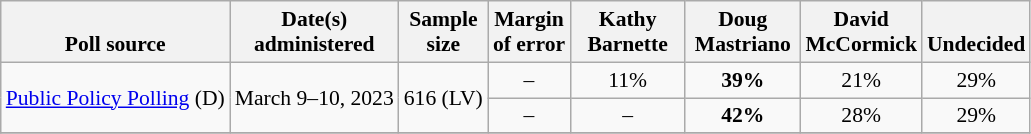<table class="wikitable" style="font-size:90%;text-align:center;">
<tr valign=bottom>
<th>Poll source</th>
<th>Date(s)<br>administered</th>
<th>Sample<br>size</th>
<th>Margin<br>of error</th>
<th style="width:70px;">Kathy<br>Barnette</th>
<th style="width:70px;">Doug<br>Mastriano</th>
<th style="width:70px;">David<br>McCormick</th>
<th>Undecided</th>
</tr>
<tr>
<td style="text-align:left;" rowspan="2"><a href='#'>Public Policy Polling</a> (D)</td>
<td rowspan="2">March 9–10, 2023</td>
<td rowspan="2">616 (LV)</td>
<td>–</td>
<td>11%</td>
<td><strong>39%</strong></td>
<td>21%</td>
<td>29%</td>
</tr>
<tr>
<td>–</td>
<td>–</td>
<td><strong>42%</strong></td>
<td>28%</td>
<td>29%</td>
</tr>
<tr>
</tr>
</table>
